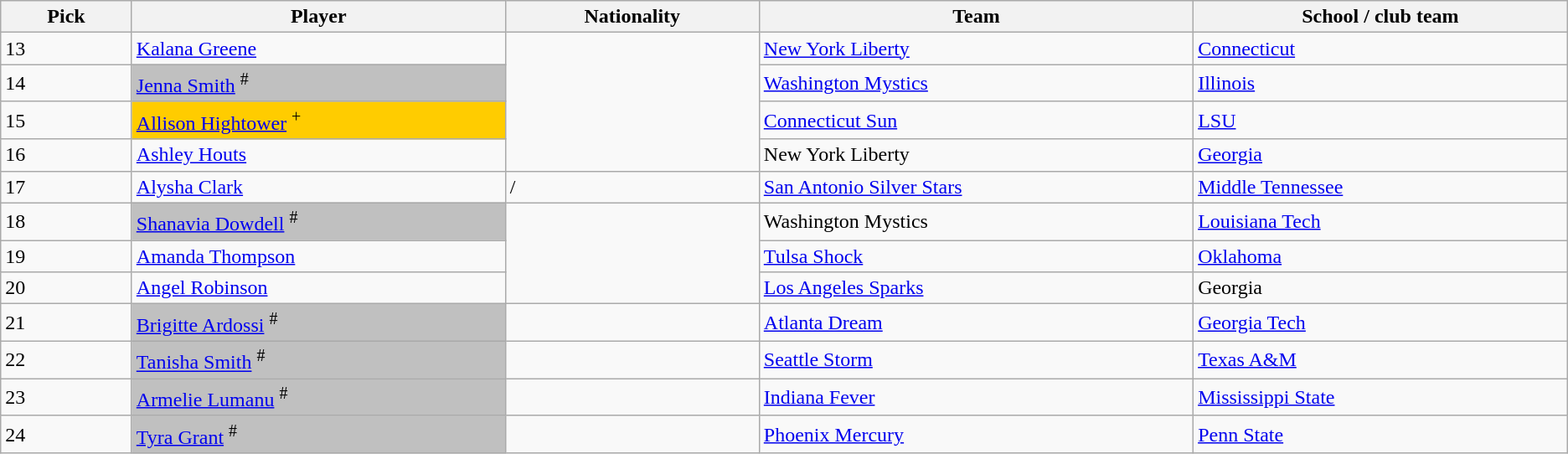<table class="wikitable sortable">
<tr>
<th width=100>Pick</th>
<th width=300>Player</th>
<th width=200>Nationality</th>
<th width=350>Team</th>
<th width=300>School / club team</th>
</tr>
<tr>
<td>13</td>
<td><a href='#'>Kalana Greene</a></td>
<td rowspan=4></td>
<td><a href='#'>New York Liberty</a></td>
<td><a href='#'>Connecticut</a></td>
</tr>
<tr>
<td>14</td>
<td bgcolor=#C0C0C0><a href='#'>Jenna Smith</a> <sup>#</sup></td>
<td><a href='#'>Washington Mystics</a> </td>
<td><a href='#'>Illinois</a></td>
</tr>
<tr>
<td>15</td>
<td bgcolor=#FFCC00><a href='#'>Allison Hightower</a> <sup>+</sup></td>
<td><a href='#'>Connecticut Sun</a></td>
<td><a href='#'>LSU</a></td>
</tr>
<tr>
<td>16</td>
<td><a href='#'>Ashley Houts</a></td>
<td>New York Liberty </td>
<td><a href='#'>Georgia</a></td>
</tr>
<tr>
<td>17</td>
<td><a href='#'>Alysha Clark</a></td>
<td> / </td>
<td><a href='#'>San Antonio Silver Stars</a></td>
<td><a href='#'>Middle Tennessee</a></td>
</tr>
<tr>
<td>18</td>
<td bgcolor=#C0C0C0><a href='#'>Shanavia Dowdell</a> <sup>#</sup></td>
<td rowspan=3></td>
<td>Washington Mystics</td>
<td><a href='#'>Louisiana Tech</a></td>
</tr>
<tr>
<td>19</td>
<td><a href='#'>Amanda Thompson</a></td>
<td><a href='#'>Tulsa Shock</a></td>
<td><a href='#'>Oklahoma</a></td>
</tr>
<tr>
<td>20</td>
<td><a href='#'>Angel Robinson</a></td>
<td><a href='#'>Los Angeles Sparks</a></td>
<td>Georgia</td>
</tr>
<tr>
<td>21</td>
<td bgcolor=#C0C0C0><a href='#'>Brigitte Ardossi</a> <sup>#</sup></td>
<td></td>
<td><a href='#'>Atlanta Dream</a></td>
<td><a href='#'>Georgia Tech</a></td>
</tr>
<tr>
<td>22</td>
<td bgcolor=#C0C0C0><a href='#'>Tanisha Smith</a> <sup>#</sup></td>
<td></td>
<td><a href='#'>Seattle Storm</a></td>
<td><a href='#'>Texas A&M</a></td>
</tr>
<tr>
<td>23</td>
<td bgcolor=#C0C0C0><a href='#'>Armelie Lumanu</a> <sup>#</sup></td>
<td></td>
<td><a href='#'>Indiana Fever</a></td>
<td><a href='#'>Mississippi State</a></td>
</tr>
<tr>
<td>24</td>
<td bgcolor=#C0C0C0><a href='#'>Tyra Grant</a> <sup>#</sup></td>
<td></td>
<td><a href='#'>Phoenix Mercury</a></td>
<td><a href='#'>Penn State</a></td>
</tr>
</table>
